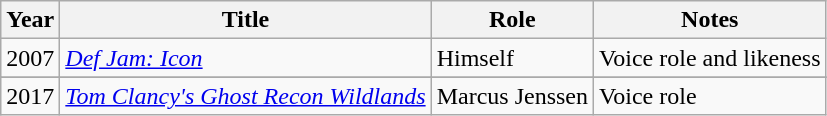<table class="wikitable sortable">
<tr>
<th>Year</th>
<th>Title</th>
<th>Role</th>
<th>Notes</th>
</tr>
<tr>
<td>2007</td>
<td><em><a href='#'>Def Jam: Icon</a></em></td>
<td>Himself</td>
<td>Voice role and likeness</td>
</tr>
<tr>
</tr>
<tr>
<td>2017</td>
<td><em><a href='#'>Tom Clancy's Ghost Recon Wildlands</a></em></td>
<td>Marcus Jenssen</td>
<td>Voice role</td>
</tr>
</table>
